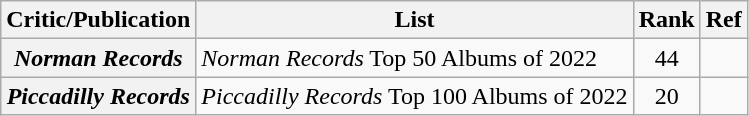<table class="wikitable plainrowheaders">
<tr>
<th>Critic/Publication</th>
<th>List</th>
<th>Rank</th>
<th>Ref</th>
</tr>
<tr>
<th scope="row"><em>Norman Records</em></th>
<td><em>Norman Records</em> Top 50 Albums of 2022</td>
<td style="text-align:center;">44</td>
<td style="text-align:center;"></td>
</tr>
<tr>
<th scope="row"><em>Piccadilly Records</em></th>
<td><em>Piccadilly Records</em> Top 100 Albums of 2022</td>
<td style="text-align:center;">20</td>
<td style="text-align:center;"></td>
</tr>
</table>
